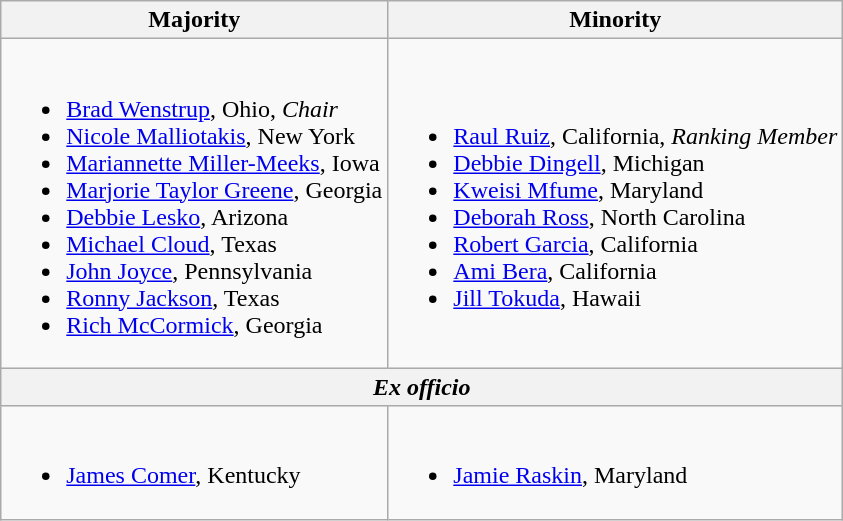<table class=wikitable>
<tr>
<th scope="col">Majority</th>
<th scope="col">Minority</th>
</tr>
<tr>
<td><br><ul><li><a href='#'>Brad Wenstrup</a>, Ohio, <em>Chair</em></li><li><a href='#'>Nicole Malliotakis</a>, New York</li><li><a href='#'>Mariannette Miller-Meeks</a>, Iowa</li><li><a href='#'>Marjorie Taylor Greene</a>, Georgia</li><li><a href='#'>Debbie Lesko</a>, Arizona</li><li><a href='#'>Michael Cloud</a>, Texas</li><li><a href='#'>John Joyce</a>, Pennsylvania</li><li><a href='#'>Ronny Jackson</a>, Texas</li><li><a href='#'>Rich McCormick</a>, Georgia</li></ul></td>
<td><br><ul><li><a href='#'>Raul Ruiz</a>, California, <em>Ranking Member</em></li><li><a href='#'>Debbie Dingell</a>, Michigan</li><li><a href='#'>Kweisi Mfume</a>, Maryland</li><li><a href='#'>Deborah Ross</a>, North Carolina</li><li><a href='#'>Robert Garcia</a>, California</li><li><a href='#'>Ami Bera</a>, California</li><li><a href='#'>Jill Tokuda</a>, Hawaii</li></ul></td>
</tr>
<tr>
<th colspan=2><em>Ex officio</em></th>
</tr>
<tr>
<td><br><ul><li><a href='#'>James Comer</a>, Kentucky</li></ul></td>
<td><br><ul><li><a href='#'>Jamie Raskin</a>, Maryland</li></ul></td>
</tr>
</table>
